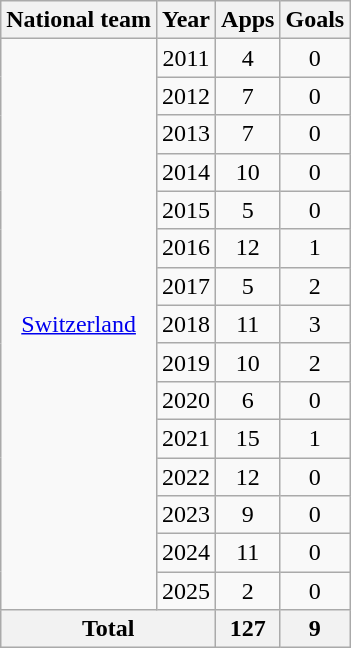<table class="wikitable" style="text-align:center">
<tr>
<th>National team</th>
<th>Year</th>
<th>Apps</th>
<th>Goals</th>
</tr>
<tr>
<td rowspan="15"><a href='#'>Switzerland</a></td>
<td>2011</td>
<td>4</td>
<td>0</td>
</tr>
<tr>
<td>2012</td>
<td>7</td>
<td>0</td>
</tr>
<tr>
<td>2013</td>
<td>7</td>
<td>0</td>
</tr>
<tr>
<td>2014</td>
<td>10</td>
<td>0</td>
</tr>
<tr>
<td>2015</td>
<td>5</td>
<td>0</td>
</tr>
<tr>
<td>2016</td>
<td>12</td>
<td>1</td>
</tr>
<tr>
<td>2017</td>
<td>5</td>
<td>2</td>
</tr>
<tr>
<td>2018</td>
<td>11</td>
<td>3</td>
</tr>
<tr>
<td>2019</td>
<td>10</td>
<td>2</td>
</tr>
<tr>
<td>2020</td>
<td>6</td>
<td>0</td>
</tr>
<tr>
<td>2021</td>
<td>15</td>
<td>1</td>
</tr>
<tr>
<td>2022</td>
<td>12</td>
<td>0</td>
</tr>
<tr>
<td>2023</td>
<td>9</td>
<td>0</td>
</tr>
<tr>
<td>2024</td>
<td>11</td>
<td>0</td>
</tr>
<tr>
<td>2025</td>
<td>2</td>
<td>0</td>
</tr>
<tr>
<th colspan="2">Total</th>
<th>127</th>
<th>9</th>
</tr>
</table>
